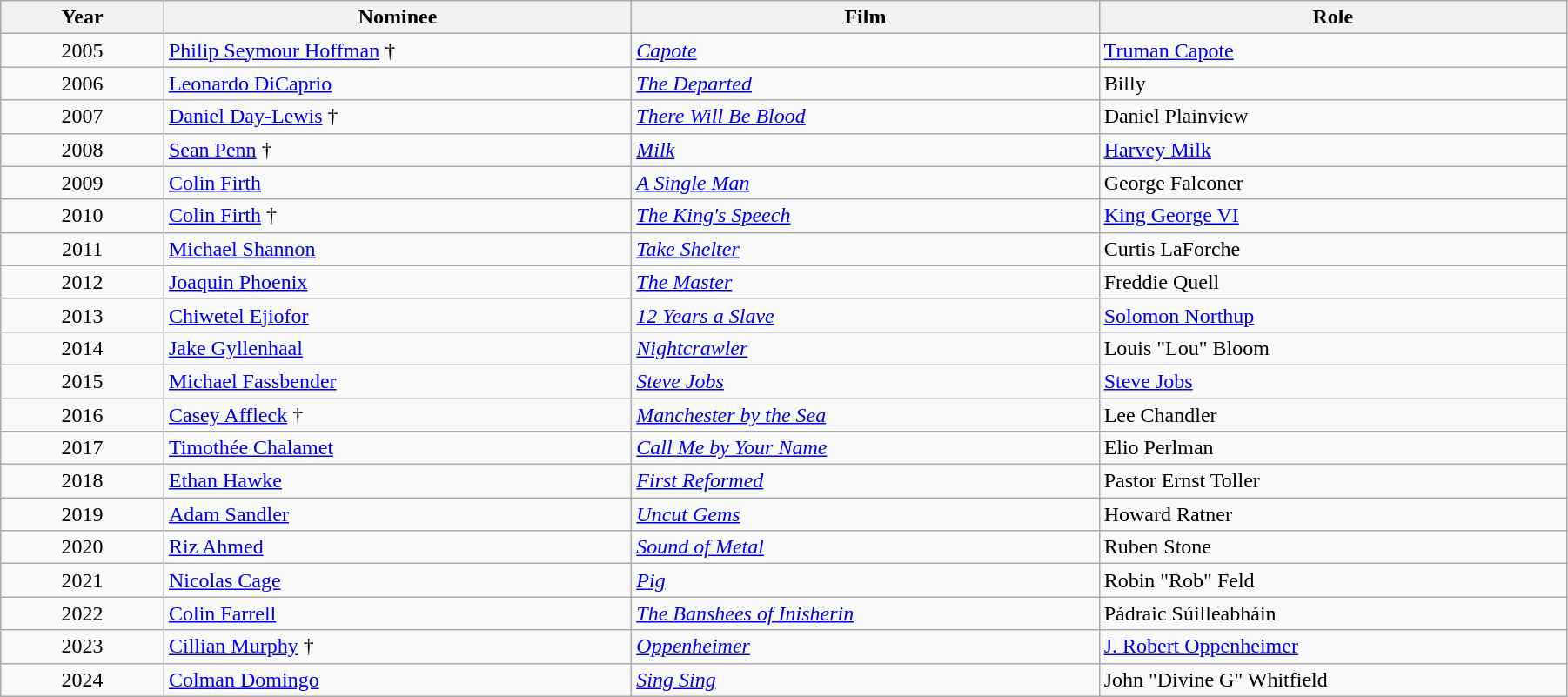<table class="wikitable" width="95%" cellpadding="5">
<tr>
<th width="100"><strong>Year</strong></th>
<th width="300"><strong>Nominee</strong></th>
<th width="300"><strong>Film</strong></th>
<th width="300"><strong>Role</strong></th>
</tr>
<tr>
<td style="text-align:center;">2005</td>
<td><a href='#'>Philip Seymour Hoffman</a> †</td>
<td><em><a href='#'>Capote</a></em></td>
<td><a href='#'>Truman Capote</a></td>
</tr>
<tr>
<td style="text-align:center;">2006</td>
<td><a href='#'>Leonardo DiCaprio</a></td>
<td><em><a href='#'>The Departed</a></em></td>
<td>Billy</td>
</tr>
<tr>
<td style="text-align:center;">2007</td>
<td><a href='#'>Daniel Day-Lewis</a> †</td>
<td><em><a href='#'>There Will Be Blood</a></em></td>
<td>Daniel Plainview</td>
</tr>
<tr>
<td style="text-align:center;">2008</td>
<td><a href='#'>Sean Penn</a> †</td>
<td><em><a href='#'>Milk</a></em></td>
<td><a href='#'>Harvey Milk</a></td>
</tr>
<tr>
<td style="text-align:center;">2009</td>
<td><a href='#'>Colin Firth</a></td>
<td><em><a href='#'>A Single Man</a></em></td>
<td>George Falconer</td>
</tr>
<tr>
<td style="text-align:center;">2010</td>
<td><a href='#'>Colin Firth</a> †</td>
<td><em><a href='#'>The King's Speech</a></em></td>
<td><a href='#'>King George VI</a></td>
</tr>
<tr>
<td style="text-align:center;">2011</td>
<td><a href='#'>Michael Shannon</a></td>
<td><em><a href='#'>Take Shelter</a></em></td>
<td>Curtis LaForche</td>
</tr>
<tr>
<td style="text-align:center;">2012</td>
<td><a href='#'>Joaquin Phoenix</a></td>
<td><em><a href='#'>The Master</a></em></td>
<td>Freddie Quell</td>
</tr>
<tr>
<td style="text-align:center;">2013</td>
<td><a href='#'>Chiwetel Ejiofor</a></td>
<td><em><a href='#'>12 Years a Slave</a></em></td>
<td><a href='#'>Solomon Northup</a></td>
</tr>
<tr>
<td style="text-align:center;">2014</td>
<td><a href='#'>Jake Gyllenhaal</a></td>
<td><em><a href='#'>Nightcrawler</a></em></td>
<td>Louis "Lou" Bloom</td>
</tr>
<tr>
<td style="text-align:center;">2015</td>
<td><a href='#'>Michael Fassbender</a></td>
<td><em><a href='#'>Steve Jobs</a></em></td>
<td><a href='#'>Steve Jobs</a></td>
</tr>
<tr>
<td style="text-align:center;">2016</td>
<td><a href='#'>Casey Affleck</a> †</td>
<td><em><a href='#'>Manchester by the Sea</a></em></td>
<td>Lee Chandler</td>
</tr>
<tr>
<td style="text-align:center;">2017</td>
<td><a href='#'>Timothée Chalamet</a></td>
<td><em><a href='#'>Call Me by Your Name</a></em></td>
<td>Elio Perlman</td>
</tr>
<tr>
<td style="text-align:center;">2018</td>
<td><a href='#'>Ethan Hawke</a></td>
<td><em><a href='#'>First Reformed</a></em></td>
<td>Pastor Ernst Toller</td>
</tr>
<tr>
<td style="text-align:center;">2019</td>
<td><a href='#'>Adam Sandler</a></td>
<td><em><a href='#'>Uncut Gems</a></em></td>
<td>Howard Ratner</td>
</tr>
<tr>
<td style="text-align:center;">2020</td>
<td><a href='#'>Riz Ahmed</a></td>
<td><em><a href='#'>Sound of Metal</a></em></td>
<td>Ruben Stone</td>
</tr>
<tr>
<td style="text-align:center;">2021</td>
<td><a href='#'>Nicolas Cage</a></td>
<td><a href='#'><em>Pig</em></a></td>
<td>Robin "Rob" Feld</td>
</tr>
<tr>
<td style="text-align:center;">2022</td>
<td><a href='#'>Colin Farrell</a></td>
<td><em><a href='#'>The Banshees of Inisherin</a></em></td>
<td>Pádraic Súilleabháin</td>
</tr>
<tr>
<td style="text-align:center;">2023</td>
<td><a href='#'>Cillian Murphy</a> †</td>
<td><em><a href='#'>Oppenheimer</a></em></td>
<td><a href='#'>J. Robert Oppenheimer</a></td>
</tr>
<tr>
<td style="text-align:center;">2024</td>
<td><a href='#'>Colman Domingo</a></td>
<td><em><a href='#'>Sing Sing</a></em></td>
<td>John "Divine G" Whitfield</td>
</tr>
</table>
